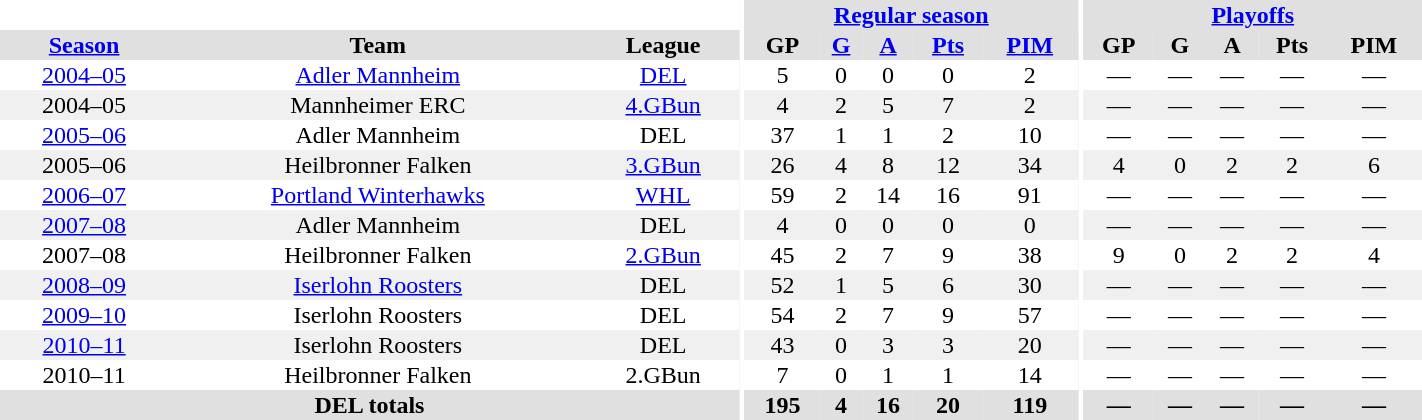<table border="0" cellpadding="1" cellspacing="0" style="text-align:center; width:75%">
<tr bgcolor="#e0e0e0">
<th colspan="3" bgcolor="#ffffff"></th>
<th rowspan="99" bgcolor="#ffffff"></th>
<th colspan="5"><a href='#'>Regular season</a></th>
<th rowspan="99" bgcolor="#ffffff"></th>
<th colspan="5"><a href='#'>Playoffs</a></th>
</tr>
<tr bgcolor="#e0e0e0">
<th><a href='#'>Season</a></th>
<th>Team</th>
<th>League</th>
<th>GP</th>
<th><a href='#'>G</a></th>
<th><a href='#'>A</a></th>
<th><a href='#'>Pts</a></th>
<th><a href='#'>PIM</a></th>
<th>GP</th>
<th>G</th>
<th>A</th>
<th>Pts</th>
<th>PIM</th>
</tr>
<tr ALIGN="center">
<td><a href='#'>2004–05</a></td>
<td><a href='#'>Adler Mannheim</a></td>
<td><a href='#'>DEL</a></td>
<td>5</td>
<td>0</td>
<td>0</td>
<td>0</td>
<td>2</td>
<td>—</td>
<td>—</td>
<td>—</td>
<td>—</td>
<td>—</td>
</tr>
<tr ALIGN="center" bgcolor="#f0f0f0">
<td>2004–05</td>
<td>Mannheimer ERC</td>
<td><a href='#'>4.GBun</a></td>
<td>4</td>
<td>2</td>
<td>5</td>
<td>7</td>
<td>2</td>
<td>—</td>
<td>—</td>
<td>—</td>
<td>—</td>
<td>—</td>
</tr>
<tr ALIGN="center">
<td><a href='#'>2005–06</a></td>
<td>Adler Mannheim</td>
<td>DEL</td>
<td>37</td>
<td>1</td>
<td>1</td>
<td>2</td>
<td>10</td>
<td>—</td>
<td>—</td>
<td>—</td>
<td>—</td>
<td>—</td>
</tr>
<tr ALIGN="center" bgcolor="#f0f0f0">
<td>2005–06</td>
<td>Heilbronner Falken</td>
<td><a href='#'>3.GBun</a></td>
<td>26</td>
<td>4</td>
<td>8</td>
<td>12</td>
<td>34</td>
<td>4</td>
<td>0</td>
<td>2</td>
<td>2</td>
<td>6</td>
</tr>
<tr ALIGN="center">
<td><a href='#'>2006–07</a></td>
<td><a href='#'>Portland Winterhawks</a></td>
<td><a href='#'>WHL</a></td>
<td>59</td>
<td>2</td>
<td>14</td>
<td>16</td>
<td>91</td>
<td>—</td>
<td>—</td>
<td>—</td>
<td>—</td>
<td>—</td>
</tr>
<tr ALIGN="center" bgcolor="#f0f0f0">
<td><a href='#'>2007–08</a></td>
<td>Adler Mannheim</td>
<td>DEL</td>
<td>4</td>
<td>0</td>
<td>0</td>
<td>0</td>
<td>0</td>
<td>—</td>
<td>—</td>
<td>—</td>
<td>—</td>
<td>—</td>
</tr>
<tr ALIGN="center">
<td>2007–08</td>
<td>Heilbronner Falken</td>
<td><a href='#'>2.GBun</a></td>
<td>45</td>
<td>2</td>
<td>7</td>
<td>9</td>
<td>38</td>
<td>9</td>
<td>0</td>
<td>2</td>
<td>2</td>
<td>4</td>
</tr>
<tr ALIGN="center" bgcolor="#f0f0f0">
<td><a href='#'>2008–09</a></td>
<td><a href='#'>Iserlohn Roosters</a></td>
<td>DEL</td>
<td>52</td>
<td>1</td>
<td>5</td>
<td>6</td>
<td>30</td>
<td>—</td>
<td>—</td>
<td>—</td>
<td>—</td>
<td>—</td>
</tr>
<tr ALIGN="center">
<td><a href='#'>2009–10</a></td>
<td>Iserlohn Roosters</td>
<td>DEL</td>
<td>54</td>
<td>2</td>
<td>7</td>
<td>9</td>
<td>57</td>
<td>—</td>
<td>—</td>
<td>—</td>
<td>—</td>
<td>—</td>
</tr>
<tr ALIGN="center" bgcolor="#f0f0f0">
<td><a href='#'>2010–11</a></td>
<td>Iserlohn Roosters</td>
<td>DEL</td>
<td>43</td>
<td>0</td>
<td>3</td>
<td>3</td>
<td>20</td>
<td>—</td>
<td>—</td>
<td>—</td>
<td>—</td>
<td>—</td>
</tr>
<tr ALIGN="center">
<td>2010–11</td>
<td>Heilbronner Falken</td>
<td>2.GBun</td>
<td>7</td>
<td>0</td>
<td>1</td>
<td>1</td>
<td>14</td>
<td>—</td>
<td>—</td>
<td>—</td>
<td>—</td>
<td>—</td>
</tr>
<tr bgcolor="#e0e0e0">
<th colspan="3">DEL totals</th>
<th>195</th>
<th>4</th>
<th>16</th>
<th>20</th>
<th>119</th>
<th>—</th>
<th>—</th>
<th>—</th>
<th>—</th>
<th>—</th>
</tr>
</table>
